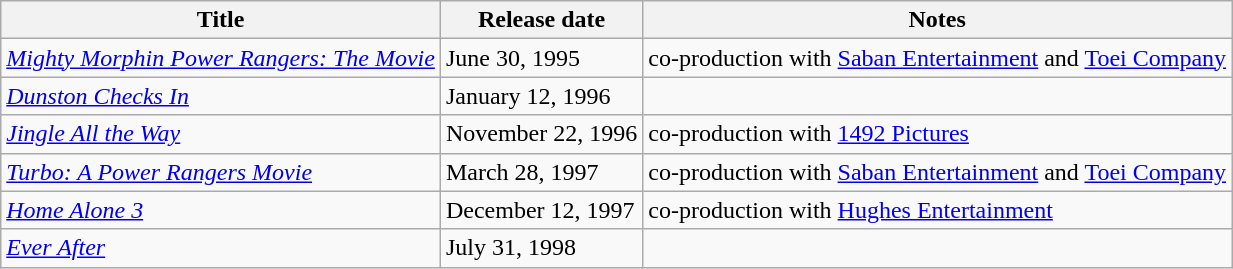<table class="wikitable">
<tr>
<th>Title</th>
<th>Release date</th>
<th>Notes</th>
</tr>
<tr>
<td><em><a href='#'>Mighty Morphin Power Rangers: The Movie</a></em></td>
<td>June 30, 1995</td>
<td>co-production with <a href='#'>Saban Entertainment</a> and <a href='#'>Toei Company</a></td>
</tr>
<tr>
<td><em><a href='#'>Dunston Checks In</a></em></td>
<td>January 12, 1996</td>
<td></td>
</tr>
<tr>
<td><em><a href='#'>Jingle All the Way</a></em></td>
<td>November 22, 1996</td>
<td>co-production with <a href='#'>1492 Pictures</a></td>
</tr>
<tr>
<td><em><a href='#'>Turbo: A Power Rangers Movie</a></em></td>
<td>March 28, 1997</td>
<td>co-production with <a href='#'>Saban Entertainment</a> and <a href='#'>Toei Company</a></td>
</tr>
<tr>
<td><em><a href='#'>Home Alone 3</a></em></td>
<td>December 12, 1997</td>
<td>co-production with <a href='#'>Hughes Entertainment</a></td>
</tr>
<tr>
<td><em><a href='#'>Ever After</a></em></td>
<td>July 31, 1998</td>
<td></td>
</tr>
</table>
